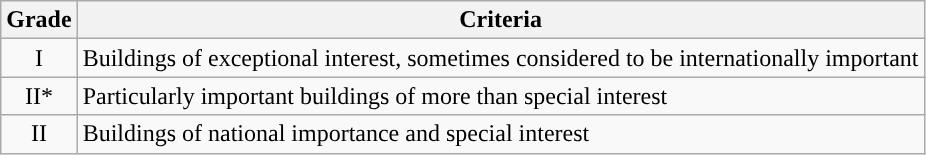<table class="wikitable">
<tr>
<th>Grade</th>
<th>Criteria</th>
</tr>
<tr>
<td align="center" >I</td>
<td>Buildings of exceptional interest, sometimes considered to be internationally important</td>
</tr>
<tr>
<td align="center" >II*</td>
<td>Particularly important buildings of more than special interest</td>
</tr>
<tr>
<td align="center" >II</td>
<td>Buildings of national importance and special interest</td>
</tr>
</table>
